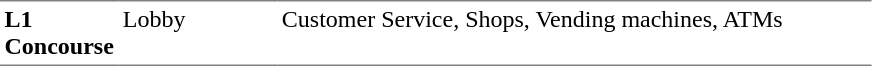<table table border=0 cellspacing=0 cellpadding=3>
<tr>
<td style="border-bottom:solid 1px gray; border-top:solid 1px gray;" valign=top width=50><strong>L1<br>Concourse</strong></td>
<td style="border-bottom:solid 1px gray; border-top:solid 1px gray;" valign=top width=100>Lobby</td>
<td style="border-bottom:solid 1px gray; border-top:solid 1px gray;" valign=top width=390>Customer Service, Shops, Vending machines, ATMs</td>
</tr>
</table>
